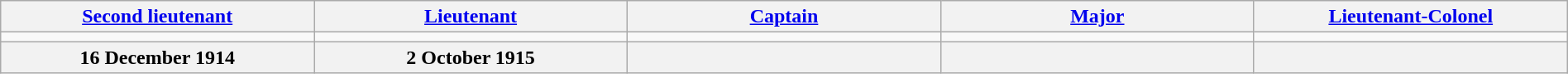<table class="wikitable" width="100%">
<tr>
<th><a href='#'>Second lieutenant</a></th>
<th><a href='#'>Lieutenant</a></th>
<th><a href='#'>Captain</a></th>
<th><a href='#'>Major</a></th>
<th><a href='#'>Lieutenant-Colonel</a></th>
</tr>
<tr>
<td align="center" width="16%"></td>
<td align="center" width="16%"></td>
<td align="center" width="16%"></td>
<td align="center" width="16%"></td>
<td align="center" width="16%"></td>
</tr>
<tr>
<th>16 December 1914</th>
<th>2 October 1915</th>
<th></th>
<th></th>
<th></th>
</tr>
</table>
